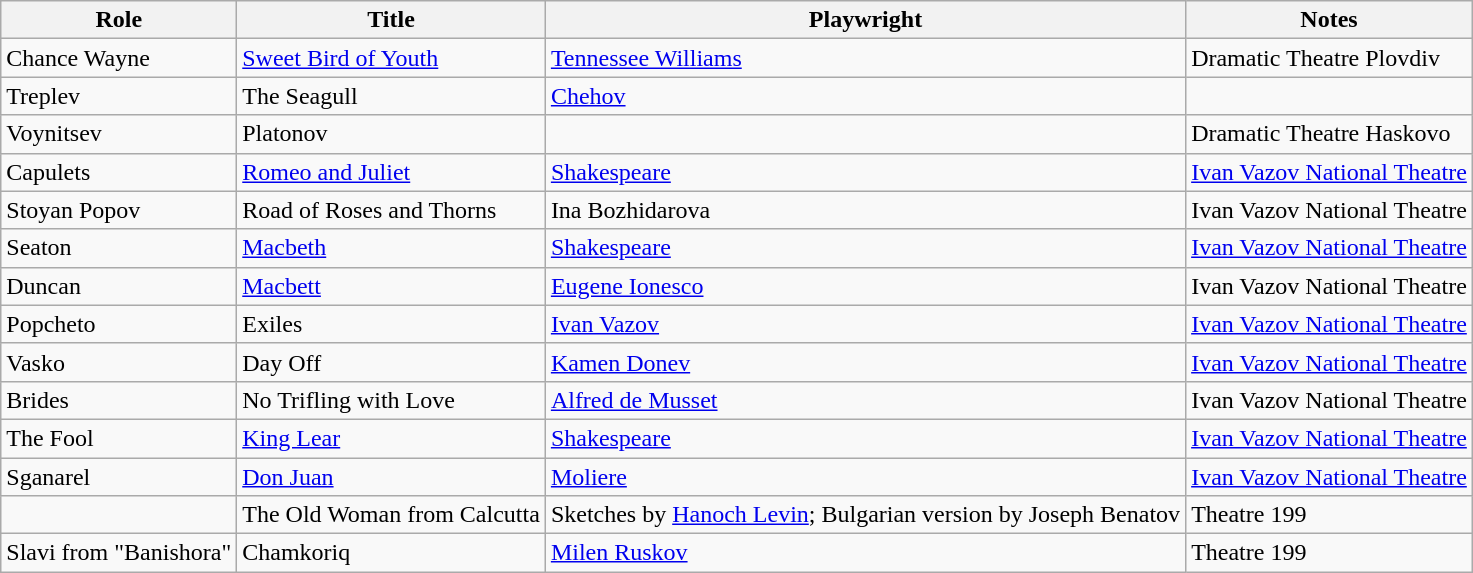<table class="wikitable sortable plainrowheaders">
<tr>
<th scope="col">Role</th>
<th scope="col">Title</th>
<th scope="col">Playwright</th>
<th scope="col" class="unsortable">Notes</th>
</tr>
<tr>
<td>Chance Wayne</td>
<td><a href='#'>Sweet Bird of Youth</a></td>
<td><a href='#'>Tennessee Williams</a></td>
<td>Dramatic Theatre Plovdiv</td>
</tr>
<tr>
<td>Treplev</td>
<td>The Seagull</td>
<td><a href='#'>Chehov</a></td>
<td></td>
</tr>
<tr>
<td>Voynitsev</td>
<td>Platonov</td>
<td></td>
<td>Dramatic Theatre Haskovo</td>
</tr>
<tr>
<td>Capulets</td>
<td><a href='#'>Romeo and Juliet</a></td>
<td><a href='#'>Shakespeare</a></td>
<td><a href='#'>Ivan Vazov National Theatre</a></td>
</tr>
<tr>
<td>Stoyan Popov</td>
<td>Road of Roses and Thorns</td>
<td>Ina Bozhidarova</td>
<td>Ivan Vazov National Theatre</td>
</tr>
<tr>
<td>Seaton</td>
<td><a href='#'>Macbeth</a></td>
<td><a href='#'>Shakespeare</a></td>
<td><a href='#'>Ivan Vazov National Theatre</a></td>
</tr>
<tr>
<td>Duncan</td>
<td><a href='#'>Macbett</a></td>
<td><a href='#'>Eugene Ionesco</a></td>
<td>Ivan Vazov National Theatre</td>
</tr>
<tr>
<td>Popcheto</td>
<td>Exiles</td>
<td><a href='#'>Ivan Vazov</a></td>
<td><a href='#'>Ivan Vazov National Theatre</a></td>
</tr>
<tr>
<td>Vasko</td>
<td>Day Off</td>
<td><a href='#'>Kamen Donev</a></td>
<td><a href='#'>Ivan Vazov National Theatre</a></td>
</tr>
<tr>
<td>Brides</td>
<td>No Trifling with Love</td>
<td><a href='#'>Alfred de Musset</a></td>
<td>Ivan Vazov National Theatre</td>
</tr>
<tr>
<td>The Fool</td>
<td><a href='#'>King Lear</a></td>
<td><a href='#'>Shakespeare</a></td>
<td><a href='#'>Ivan Vazov National Theatre</a></td>
</tr>
<tr>
<td>Sganarel</td>
<td><a href='#'>Don Juan</a></td>
<td><a href='#'>Moliere</a></td>
<td><a href='#'>Ivan Vazov National Theatre</a></td>
</tr>
<tr>
<td></td>
<td>The Old Woman from Calcutta</td>
<td>Sketches by <a href='#'>Hanoch Levin</a>; Bulgarian version by Joseph Benatov</td>
<td>Theatre 199</td>
</tr>
<tr>
<td>Slavi from "Banishora"</td>
<td>Chamkoriq</td>
<td><a href='#'>Milen Ruskov</a></td>
<td>Theatre 199</td>
</tr>
</table>
